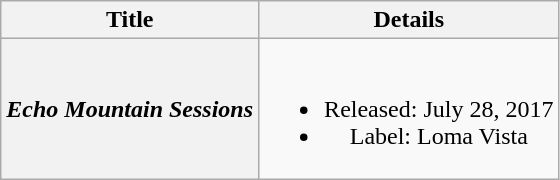<table class="wikitable plainrowheaders" style="text-align:center;">
<tr>
<th scope="col">Title</th>
<th scope="col">Details</th>
</tr>
<tr>
<th scope="row"><em>Echo Mountain Sessions</em></th>
<td><br><ul><li>Released: July 28, 2017</li><li>Label: Loma Vista</li></ul></td>
</tr>
</table>
